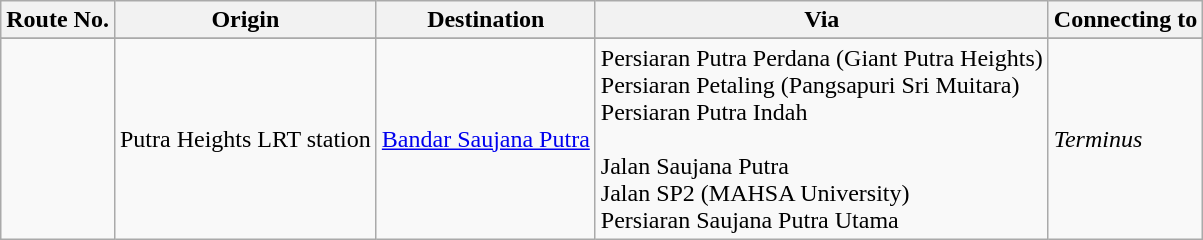<table class="wikitable">
<tr>
<th>Route No.</th>
<th>Origin</th>
<th>Destination</th>
<th>Via</th>
<th>Connecting to</th>
</tr>
<tr>
</tr>
<tr>
<td></td>
<td> Putra Heights LRT station</td>
<td><a href='#'>Bandar Saujana Putra</a></td>
<td>Persiaran Putra Perdana (Giant Putra Heights) <br> Persiaran Petaling (Pangsapuri Sri Muitara) <br> Persiaran Putra Indah <br>  <br> Jalan Saujana Putra <br> Jalan SP2 (MAHSA University) <br> Persiaran Saujana Putra Utama</td>
<td><em>Terminus</em></td>
</tr>
</table>
